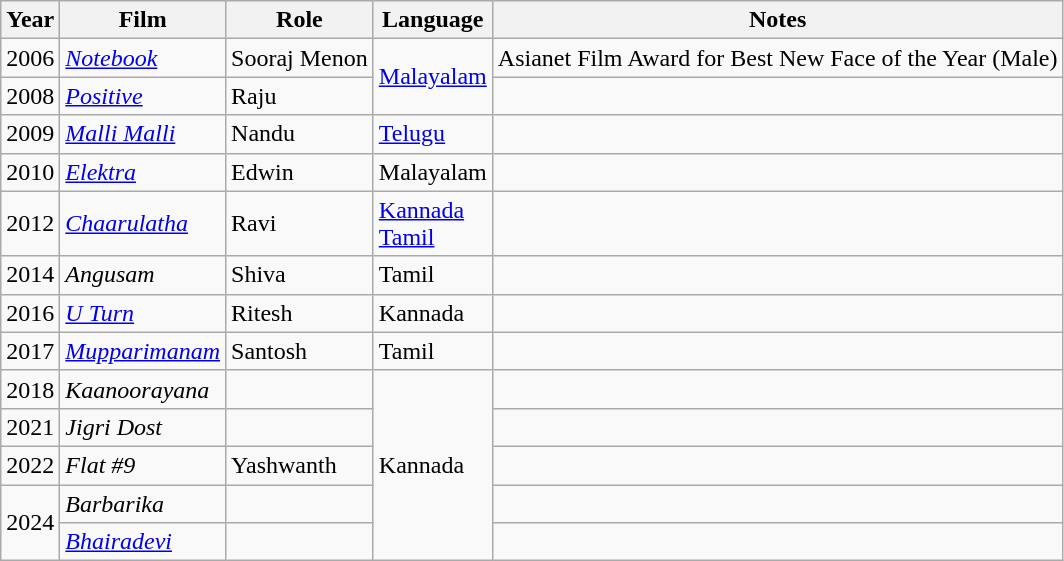<table class="wikitable sortable">
<tr>
<th>Year</th>
<th>Film</th>
<th>Role</th>
<th>Language</th>
<th class=unsortable>Notes</th>
</tr>
<tr>
<td rowspan="1">2006</td>
<td><em><a href='#'>Notebook</a></em></td>
<td>Sooraj Menon</td>
<td rowspan="2"><a href='#'>Malayalam</a></td>
<td>Asianet Film Award for Best New Face of the Year (Male)</td>
</tr>
<tr>
<td rowspan="1">2008</td>
<td><em><a href='#'>Positive</a></em></td>
<td>Raju</td>
<td></td>
</tr>
<tr>
<td rowspan="1">2009</td>
<td><em><a href='#'>Malli Malli</a></em></td>
<td>Nandu</td>
<td><a href='#'>Telugu</a></td>
<td></td>
</tr>
<tr>
<td rowspan="1">2010</td>
<td><em><a href='#'>Elektra</a></em></td>
<td>Edwin</td>
<td>Malayalam</td>
<td></td>
</tr>
<tr>
<td rowspan="1">2012</td>
<td><em><a href='#'>Chaarulatha</a></em></td>
<td>Ravi</td>
<td><a href='#'>Kannada</a><br><a href='#'>Tamil</a></td>
<td></td>
</tr>
<tr>
<td rowspan="1">2014</td>
<td><em>Angusam</em></td>
<td>Shiva</td>
<td>Tamil</td>
<td></td>
</tr>
<tr>
<td rowspan="1">2016</td>
<td><em><a href='#'>U Turn</a></em></td>
<td>Ritesh</td>
<td>Kannada</td>
<td></td>
</tr>
<tr>
<td>2017</td>
<td><em><a href='#'>Mupparimanam</a></em></td>
<td>Santosh</td>
<td>Tamil</td>
<td></td>
</tr>
<tr>
<td>2018</td>
<td><em> Kaanoorayana</em></td>
<td></td>
<td rowspan="5">Kannada</td>
<td></td>
</tr>
<tr>
<td>2021</td>
<td><em>Jigri Dost</em></td>
<td></td>
</tr>
<tr>
<td>2022</td>
<td><em>Flat #9</em></td>
<td>Yashwanth</td>
<td></td>
</tr>
<tr>
<td rowspan="2">2024</td>
<td><em>Barbarika</em></td>
<td></td>
<td></td>
</tr>
<tr>
<td><em><a href='#'>Bhairadevi</a></em></td>
<td></td>
<td></td>
</tr>
</table>
